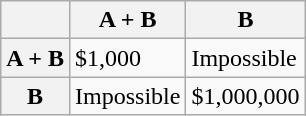<table class="wikitable floatright">
<tr>
<th></th>
<th>A + B</th>
<th>B</th>
</tr>
<tr>
<th>A + B</th>
<td>$1,000</td>
<td>Impossible</td>
</tr>
<tr>
<th>B</th>
<td>Impossible</td>
<td>$1,000,000</td>
</tr>
</table>
